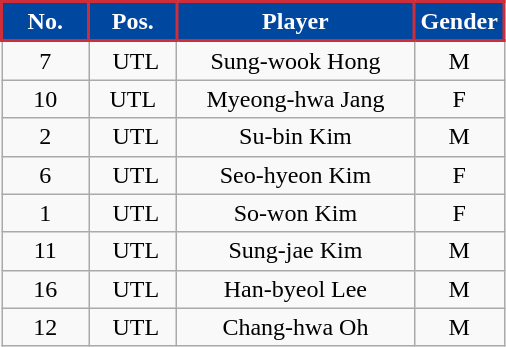<table class="wikitable" style="text-align: center;">
<tr>
<th style="background:#0047A0; color:#FFFFFF; border:2px solid #CD2E3A; width: 50px;">No.</th>
<th style="background:#0047A0; color:#FFFFFF; border:2px solid #CD2E3A; width: 50px;">Pos.</th>
<th style="background:#0047A0; color:#FFFFFF; border:2px solid #CD2E3A; width: 150px;">Player</th>
<th style="background:#0047A0; color:#FFFFFF; border:2px solid #CD2E3A; width: 50px;">Gender</th>
</tr>
<tr>
<td>7</td>
<td> UTL</td>
<td>Sung-wook Hong</td>
<td>M</td>
</tr>
<tr>
<td>10</td>
<td>UTL</td>
<td>Myeong-hwa Jang</td>
<td>F</td>
</tr>
<tr>
<td>2</td>
<td> UTL</td>
<td>Su-bin Kim</td>
<td>M</td>
</tr>
<tr>
<td>6</td>
<td> UTL</td>
<td>Seo-hyeon Kim</td>
<td>F</td>
</tr>
<tr>
<td>1</td>
<td> UTL</td>
<td>So-won Kim</td>
<td>F</td>
</tr>
<tr>
<td>11</td>
<td> UTL</td>
<td>Sung-jae Kim</td>
<td>M</td>
</tr>
<tr>
<td>16</td>
<td> UTL</td>
<td>Han-byeol Lee</td>
<td>M</td>
</tr>
<tr>
<td>12</td>
<td> UTL</td>
<td>Chang-hwa Oh</td>
<td>M</td>
</tr>
</table>
